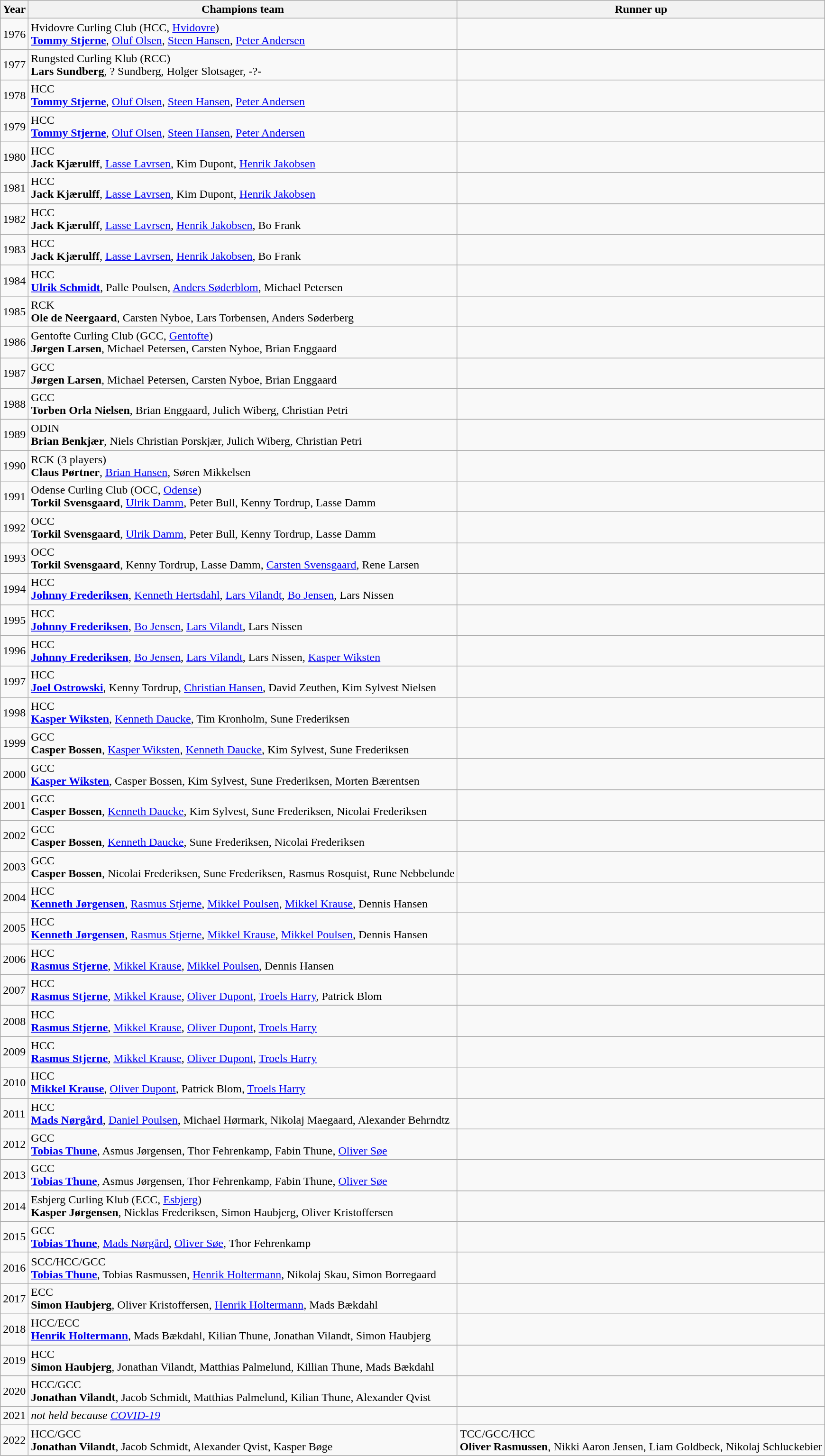<table class="wikitable" border="1">
<tr>
<th>Year</th>
<th>Champions team</th>
<th>Runner up</th>
</tr>
<tr>
<td>1976</td>
<td>Hvidovre Curling Club (HCC, <a href='#'>Hvidovre</a>)<br><strong><a href='#'>Tommy Stjerne</a></strong>, <a href='#'>Oluf Olsen</a>, <a href='#'>Steen Hansen</a>, <a href='#'>Peter Andersen</a></td>
<td></td>
</tr>
<tr>
<td>1977</td>
<td>Rungsted Curling Klub (RCC)<br><strong>Lars Sundberg</strong>, ? Sundberg, Holger Slotsager, -?-</td>
<td></td>
</tr>
<tr>
<td>1978</td>
<td>HCC<br><strong><a href='#'>Tommy Stjerne</a></strong>, <a href='#'>Oluf Olsen</a>, <a href='#'>Steen Hansen</a>, <a href='#'>Peter Andersen</a></td>
<td></td>
</tr>
<tr>
<td>1979</td>
<td>HCC<br><strong><a href='#'>Tommy Stjerne</a></strong>, <a href='#'>Oluf Olsen</a>, <a href='#'>Steen Hansen</a>, <a href='#'>Peter Andersen</a></td>
<td></td>
</tr>
<tr>
<td>1980</td>
<td>HCC<br><strong>Jack Kjærulff</strong>, <a href='#'>Lasse Lavrsen</a>, Kim Dupont, <a href='#'>Henrik Jakobsen</a></td>
<td></td>
</tr>
<tr>
<td>1981</td>
<td>HCC<br><strong>Jack Kjærulff</strong>, <a href='#'>Lasse Lavrsen</a>, Kim Dupont, <a href='#'>Henrik Jakobsen</a></td>
<td></td>
</tr>
<tr>
<td>1982</td>
<td>HCC<br><strong>Jack Kjærulff</strong>, <a href='#'>Lasse Lavrsen</a>, <a href='#'>Henrik Jakobsen</a>, Bo Frank</td>
<td></td>
</tr>
<tr>
<td>1983</td>
<td>HCC<br><strong>Jack Kjærulff</strong>, <a href='#'>Lasse Lavrsen</a>, <a href='#'>Henrik Jakobsen</a>, Bo Frank</td>
<td></td>
</tr>
<tr>
<td>1984</td>
<td>HCC<br><strong><a href='#'>Ulrik Schmidt</a></strong>, Palle Poulsen, <a href='#'>Anders Søderblom</a>, Michael Petersen</td>
<td></td>
</tr>
<tr>
<td>1985</td>
<td>RCK<br><strong>Ole de Neergaard</strong>, Carsten Nyboe, Lars Torbensen, Anders Søderberg</td>
<td></td>
</tr>
<tr>
<td>1986</td>
<td>Gentofte Curling Club (GCC, <a href='#'>Gentofte</a>)<br><strong>Jørgen Larsen</strong>, Michael Petersen, Carsten Nyboe, Brian Enggaard</td>
<td></td>
</tr>
<tr>
<td>1987</td>
<td>GCC<br><strong>Jørgen Larsen</strong>, Michael Petersen, Carsten Nyboe, Brian Enggaard</td>
<td></td>
</tr>
<tr>
<td>1988</td>
<td>GCC<br><strong>Torben Orla Nielsen</strong>, Brian Enggaard, Julich Wiberg, Christian Petri</td>
<td></td>
</tr>
<tr>
<td>1989</td>
<td>ODIN<br><strong>Brian Benkjær</strong>, Niels Christian Porskjær, Julich Wiberg, Christian Petri</td>
<td></td>
</tr>
<tr>
<td>1990</td>
<td>RCK (3 players)<br><strong>Claus Pørtner</strong>, <a href='#'>Brian Hansen</a>, Søren Mikkelsen</td>
<td></td>
</tr>
<tr>
<td>1991</td>
<td>Odense Curling Club (OCC, <a href='#'>Odense</a>)<br><strong>Torkil Svensgaard</strong>, <a href='#'>Ulrik Damm</a>, Peter Bull, Kenny Tordrup, Lasse Damm</td>
<td></td>
</tr>
<tr>
<td>1992</td>
<td>OCC<br><strong>Torkil Svensgaard</strong>, <a href='#'>Ulrik Damm</a>, Peter Bull, Kenny Tordrup, Lasse Damm</td>
<td></td>
</tr>
<tr>
<td>1993</td>
<td>OCC<br><strong>Torkil Svensgaard</strong>, Kenny Tordrup, Lasse Damm, <a href='#'>Carsten Svensgaard</a>, Rene Larsen</td>
<td></td>
</tr>
<tr>
<td>1994</td>
<td>HCC<br><strong><a href='#'>Johnny Frederiksen</a></strong>, <a href='#'>Kenneth Hertsdahl</a>, <a href='#'>Lars Vilandt</a>, <a href='#'>Bo Jensen</a>, Lars Nissen</td>
<td></td>
</tr>
<tr>
<td>1995</td>
<td>HCC<br><strong><a href='#'>Johnny Frederiksen</a></strong>, <a href='#'>Bo Jensen</a>, <a href='#'>Lars Vilandt</a>, Lars Nissen</td>
<td></td>
</tr>
<tr>
<td>1996</td>
<td>HCC<br><strong><a href='#'>Johnny Frederiksen</a></strong>, <a href='#'>Bo Jensen</a>, <a href='#'>Lars Vilandt</a>, Lars Nissen, <a href='#'>Kasper Wiksten</a></td>
<td></td>
</tr>
<tr>
<td>1997</td>
<td>HCC<br><strong><a href='#'>Joel Ostrowski</a></strong>, Kenny Tordrup, <a href='#'>Christian Hansen</a>, David Zeuthen, Kim Sylvest Nielsen</td>
<td></td>
</tr>
<tr>
<td>1998</td>
<td>HCC<br><strong><a href='#'>Kasper Wiksten</a></strong>, <a href='#'>Kenneth Daucke</a>, Tim Kronholm, Sune Frederiksen</td>
<td></td>
</tr>
<tr>
<td>1999</td>
<td>GCC<br><strong>Casper Bossen</strong>, <a href='#'>Kasper Wiksten</a>, <a href='#'>Kenneth Daucke</a>, Kim Sylvest, Sune Frederiksen</td>
<td></td>
</tr>
<tr>
<td>2000</td>
<td>GCC<br><strong><a href='#'>Kasper Wiksten</a></strong>, Casper Bossen, Kim Sylvest, Sune Frederiksen, Morten Bærentsen</td>
<td></td>
</tr>
<tr>
<td>2001</td>
<td>GCC<br><strong>Casper Bossen</strong>, <a href='#'>Kenneth Daucke</a>, Kim Sylvest, Sune Frederiksen, Nicolai Frederiksen</td>
<td></td>
</tr>
<tr>
<td>2002</td>
<td>GCC<br><strong>Casper Bossen</strong>, <a href='#'>Kenneth Daucke</a>, Sune Frederiksen, Nicolai Frederiksen</td>
<td></td>
</tr>
<tr>
<td>2003</td>
<td>GCC<br><strong>Casper Bossen</strong>, Nicolai Frederiksen, Sune Frederiksen, Rasmus Rosquist, Rune Nebbelunde</td>
<td></td>
</tr>
<tr>
<td>2004</td>
<td>HCC<br><strong><a href='#'>Kenneth Jørgensen</a></strong>, <a href='#'>Rasmus Stjerne</a>, <a href='#'>Mikkel Poulsen</a>, <a href='#'>Mikkel Krause</a>, Dennis Hansen</td>
<td></td>
</tr>
<tr>
<td>2005</td>
<td>HCC<br><strong><a href='#'>Kenneth Jørgensen</a></strong>, <a href='#'>Rasmus Stjerne</a>, <a href='#'>Mikkel Krause</a>, <a href='#'>Mikkel Poulsen</a>, Dennis Hansen</td>
<td></td>
</tr>
<tr>
<td>2006</td>
<td>HCC<br><strong><a href='#'>Rasmus Stjerne</a></strong>, <a href='#'>Mikkel Krause</a>, <a href='#'>Mikkel Poulsen</a>, Dennis Hansen</td>
<td></td>
</tr>
<tr>
<td>2007</td>
<td>HCC<br><strong><a href='#'>Rasmus Stjerne</a></strong>, <a href='#'>Mikkel Krause</a>, <a href='#'>Oliver Dupont</a>, <a href='#'>Troels Harry</a>, Patrick Blom</td>
<td></td>
</tr>
<tr>
<td>2008</td>
<td>HCC<br><strong><a href='#'>Rasmus Stjerne</a></strong>, <a href='#'>Mikkel Krause</a>, <a href='#'>Oliver Dupont</a>, <a href='#'>Troels Harry</a></td>
<td></td>
</tr>
<tr>
<td>2009</td>
<td>HCC<br><strong><a href='#'>Rasmus Stjerne</a></strong>, <a href='#'>Mikkel Krause</a>, <a href='#'>Oliver Dupont</a>, <a href='#'>Troels Harry</a></td>
<td></td>
</tr>
<tr>
<td>2010</td>
<td>HCC<br><strong><a href='#'>Mikkel Krause</a></strong>, <a href='#'>Oliver Dupont</a>, Patrick Blom, <a href='#'>Troels Harry</a></td>
<td></td>
</tr>
<tr>
<td>2011</td>
<td>HCC<br><strong><a href='#'>Mads Nørgård</a></strong>, <a href='#'>Daniel Poulsen</a>, Michael Hørmark, Nikolaj Maegaard, Alexander Behrndtz</td>
<td></td>
</tr>
<tr>
<td>2012</td>
<td>GCC<br><strong><a href='#'>Tobias Thune</a></strong>, Asmus Jørgensen, Thor Fehrenkamp, Fabin Thune, <a href='#'>Oliver Søe</a></td>
<td></td>
</tr>
<tr>
<td>2013</td>
<td>GCC<br><strong><a href='#'>Tobias Thune</a></strong>, Asmus Jørgensen, Thor Fehrenkamp, Fabin Thune, <a href='#'>Oliver Søe</a></td>
<td></td>
</tr>
<tr>
<td>2014</td>
<td>Esbjerg Curling Klub (ECC, <a href='#'>Esbjerg</a>)<br><strong>Kasper Jørgensen</strong>, Nicklas Frederiksen, Simon Haubjerg, Oliver Kristoffersen</td>
<td></td>
</tr>
<tr>
<td>2015</td>
<td>GCC<br><strong><a href='#'>Tobias Thune</a></strong>, <a href='#'>Mads Nørgård</a>, <a href='#'>Oliver Søe</a>, Thor Fehrenkamp</td>
<td></td>
</tr>
<tr>
<td>2016</td>
<td>SCC/HCC/GCC<br><strong><a href='#'>Tobias Thune</a></strong>, Tobias Rasmussen, <a href='#'>Henrik Holtermann</a>, Nikolaj Skau, Simon Borregaard</td>
<td></td>
</tr>
<tr>
<td>2017</td>
<td>ECC<br><strong>Simon Haubjerg</strong>, Oliver Kristoffersen, <a href='#'>Henrik Holtermann</a>, Mads Bækdahl</td>
<td></td>
</tr>
<tr>
<td>2018</td>
<td>HCC/ECC<br><strong><a href='#'>Henrik Holtermann</a></strong>, Mads Bækdahl, Kilian Thune, Jonathan Vilandt, Simon Haubjerg</td>
<td></td>
</tr>
<tr>
<td>2019</td>
<td>HCC<br><strong>Simon Haubjerg</strong>, Jonathan Vilandt, Matthias Palmelund, Killian Thune, Mads Bækdahl</td>
<td></td>
</tr>
<tr>
<td>2020</td>
<td>HCC/GCC<br><strong>Jonathan Vilandt</strong>, Jacob Schmidt, Matthias Palmelund, Kilian Thune, Alexander Qvist</td>
<td></td>
</tr>
<tr>
<td>2021</td>
<td><em>not held because <a href='#'>COVID-19</a></em></td>
<td></td>
</tr>
<tr>
<td>2022</td>
<td>HCC/GCC<br><strong>Jonathan Vilandt</strong>, Jacob Schmidt, Alexander Qvist, Kasper Bøge</td>
<td>TCC/GCC/HCC<br><strong>Oliver Rasmussen</strong>, Nikki Aaron Jensen, Liam Goldbeck, Nikolaj Schluckebier</td>
</tr>
</table>
